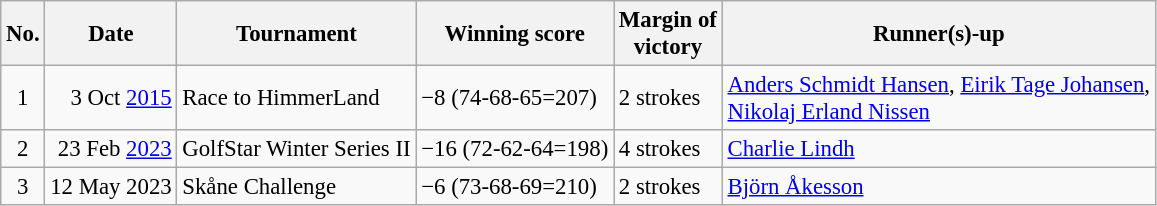<table class="wikitable" style="font-size:95%;">
<tr>
<th>No.</th>
<th>Date</th>
<th>Tournament</th>
<th>Winning score</th>
<th>Margin of<br>victory</th>
<th>Runner(s)-up</th>
</tr>
<tr>
<td align=center>1</td>
<td align=right>3 Oct <a href='#'>2015</a></td>
<td>Race to HimmerLand</td>
<td>−8 (74-68-65=207)</td>
<td>2 strokes</td>
<td> <a href='#'>Anders Schmidt Hansen</a>,  <a href='#'>Eirik Tage Johansen</a>,<br> <a href='#'>Nikolaj Erland Nissen</a></td>
</tr>
<tr>
<td align=center>2</td>
<td align=right>23 Feb <a href='#'>2023</a></td>
<td>GolfStar Winter Series II</td>
<td>−16 (72-62-64=198)</td>
<td>4 strokes</td>
<td> <a href='#'>Charlie Lindh</a></td>
</tr>
<tr>
<td align=center>3</td>
<td align=right>12 May 2023</td>
<td>Skåne Challenge</td>
<td>−6 (73-68-69=210)</td>
<td>2 strokes</td>
<td> <a href='#'>Björn Åkesson</a></td>
</tr>
</table>
